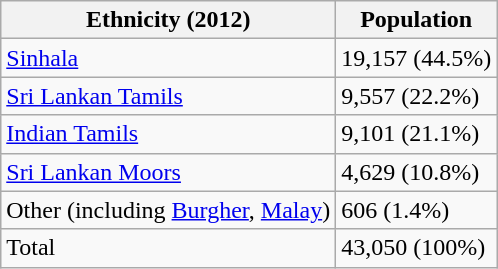<table class="wikitable">
<tr>
<th>Ethnicity (2012)</th>
<th>Population</th>
</tr>
<tr>
<td><a href='#'>Sinhala</a></td>
<td>19,157 (44.5%)</td>
</tr>
<tr>
<td><a href='#'>Sri Lankan Tamils</a></td>
<td>9,557 (22.2%)</td>
</tr>
<tr>
<td><a href='#'>Indian Tamils</a></td>
<td>9,101 (21.1%)</td>
</tr>
<tr>
<td><a href='#'>Sri Lankan Moors</a></td>
<td>4,629 (10.8%)</td>
</tr>
<tr>
<td>Other (including <a href='#'>Burgher</a>, <a href='#'>Malay</a>)</td>
<td>606 (1.4%)</td>
</tr>
<tr>
<td>Total</td>
<td>43,050 (100%)</td>
</tr>
</table>
